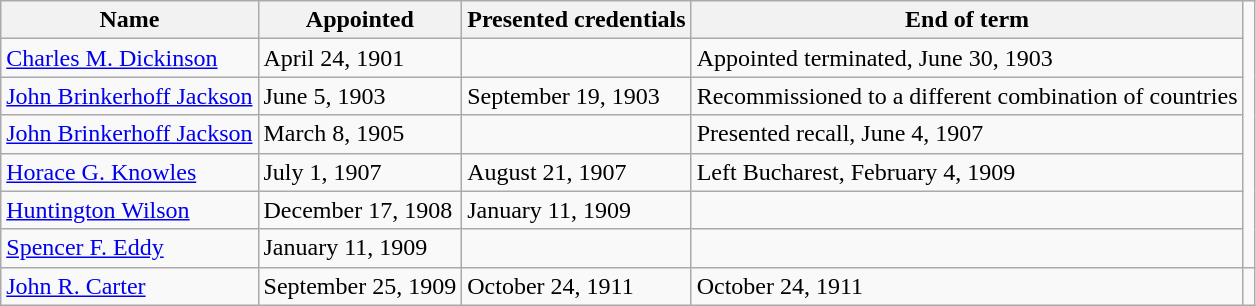<table class="wikitable">
<tr>
<th>Name</th>
<th>Appointed</th>
<th>Presented credentials</th>
<th>End of term</th>
</tr>
<tr>
<td><a href='#'>Charles M. Dickinson</a> </td>
<td>April 24, 1901</td>
<td></td>
<td>Appointed terminated, June 30, 1903 </td>
</tr>
<tr>
<td><a href='#'>John Brinkerhoff Jackson</a> </td>
<td>June 5, 1903</td>
<td>September 19, 1903</td>
<td>Recommissioned to a different combination of countries</td>
</tr>
<tr>
<td><a href='#'>John Brinkerhoff Jackson</a> </td>
<td>March 8, 1905</td>
<td></td>
<td>Presented recall, June 4, 1907</td>
</tr>
<tr>
<td><a href='#'>Horace G. Knowles</a> </td>
<td>July 1, 1907</td>
<td>August 21, 1907</td>
<td>Left Bucharest, February 4, 1909</td>
</tr>
<tr>
<td><a href='#'>Huntington Wilson</a> </td>
<td>December 17, 1908</td>
<td>January 11, 1909</td>
<td></td>
</tr>
<tr>
<td><a href='#'>Spencer F. Eddy</a> </td>
<td>January 11, 1909</td>
<td></td>
<td></td>
</tr>
<tr>
<td><a href='#'>John R. Carter</a> </td>
<td>September 25, 1909</td>
<td>October 24, 1911</td>
<td>October 24, 1911</td>
<td></td>
</tr>
</table>
